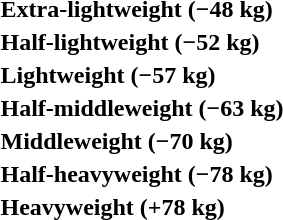<table>
<tr>
<th rowspan=2 style="text-align:left;">Extra-lightweight (−48 kg)</th>
<td rowspan=2></td>
<td rowspan=2></td>
<td></td>
</tr>
<tr>
<td></td>
</tr>
<tr>
<th rowspan=2 style="text-align:left;">Half-lightweight (−52 kg)</th>
<td rowspan=2></td>
<td rowspan=2></td>
<td></td>
</tr>
<tr>
<td></td>
</tr>
<tr>
<th rowspan=2 style="text-align:left;">Lightweight (−57 kg)</th>
<td rowspan=2></td>
<td rowspan=2></td>
<td></td>
</tr>
<tr>
<td></td>
</tr>
<tr>
<th rowspan=2 style="text-align:left;">Half-middleweight (−63 kg)</th>
<td rowspan=2></td>
<td rowspan=2></td>
<td></td>
</tr>
<tr>
<td></td>
</tr>
<tr>
<th rowspan=2 style="text-align:left;">Middleweight (−70 kg)</th>
<td rowspan=2></td>
<td rowspan=2></td>
<td></td>
</tr>
<tr>
<td></td>
</tr>
<tr>
<th rowspan=2 style="text-align:left;">Half-heavyweight (−78 kg)</th>
<td rowspan=2></td>
<td rowspan=2></td>
<td></td>
</tr>
<tr>
<td></td>
</tr>
<tr>
<th rowspan=2 style="text-align:left;">Heavyweight (+78 kg)</th>
<td rowspan=2></td>
<td rowspan=2></td>
<td></td>
</tr>
<tr>
<td></td>
</tr>
</table>
